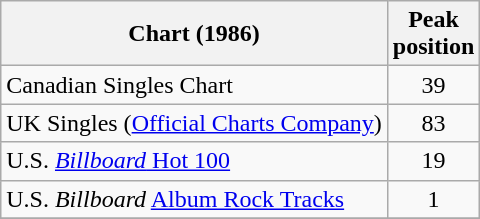<table class="wikitable sortable">
<tr>
<th>Chart (1986)</th>
<th>Peak<br>position</th>
</tr>
<tr>
<td>Canadian Singles Chart</td>
<td align="center">39</td>
</tr>
<tr>
<td>UK Singles (<a href='#'>Official Charts Company</a>)</td>
<td align="center">83</td>
</tr>
<tr>
<td>U.S. <a href='#'><em>Billboard</em> Hot 100</a></td>
<td align="center">19</td>
</tr>
<tr>
<td>U.S. <em>Billboard</em> <a href='#'>Album Rock Tracks</a></td>
<td align="center">1</td>
</tr>
<tr>
</tr>
</table>
